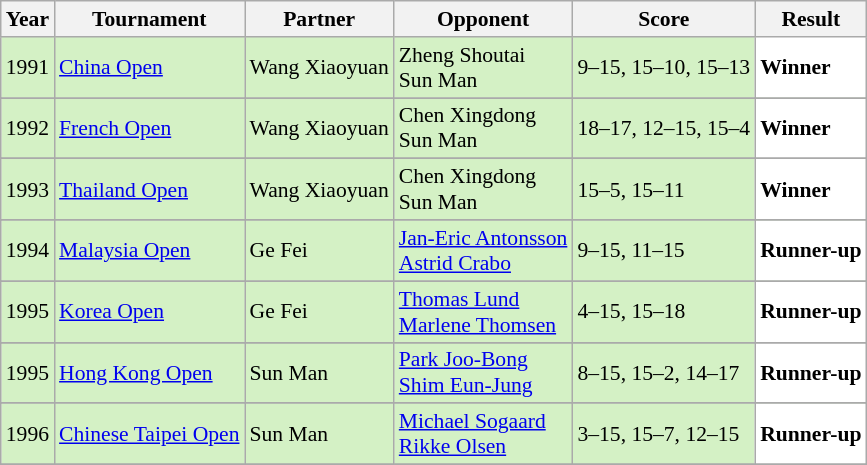<table class="sortable wikitable" style="font-size: 90%;">
<tr>
<th>Year</th>
<th>Tournament</th>
<th>Partner</th>
<th>Opponent</th>
<th>Score</th>
<th>Result</th>
</tr>
<tr style="background:#D4F1C5">
<td align="center">1991</td>
<td align="left"><a href='#'>China Open</a></td>
<td align="left"> Wang Xiaoyuan</td>
<td align="left"> Zheng Shoutai <br>  Sun Man</td>
<td align="left">9–15, 15–10, 15–13</td>
<td style="text-align:left; background:white"> <strong>Winner</strong></td>
</tr>
<tr>
</tr>
<tr style="background:#D4F1C5">
<td align="center">1992</td>
<td align="left"><a href='#'>French Open</a></td>
<td align="left"> Wang Xiaoyuan</td>
<td align="left"> Chen Xingdong <br>  Sun Man</td>
<td align="left">18–17, 12–15, 15–4</td>
<td style="text-align:left; background:white"> <strong>Winner</strong></td>
</tr>
<tr>
</tr>
<tr style="background:#D4F1C5">
<td align="center">1993</td>
<td align="left"><a href='#'>Thailand Open</a></td>
<td align="left"> Wang Xiaoyuan</td>
<td align="left"> Chen Xingdong <br>  Sun Man</td>
<td align="left">15–5, 15–11</td>
<td style="text-align:left; background:white"> <strong>Winner</strong></td>
</tr>
<tr>
</tr>
<tr style="background:#D4F1C5">
<td align="center">1994</td>
<td align="left"><a href='#'>Malaysia Open</a></td>
<td align="left"> Ge Fei</td>
<td align="left"> <a href='#'>Jan-Eric Antonsson</a> <br>  <a href='#'>Astrid Crabo</a></td>
<td align="left">9–15, 11–15</td>
<td style="text-align:left; background:white"> <strong>Runner-up</strong></td>
</tr>
<tr>
</tr>
<tr style="background:#D4F1C5">
<td align="center">1995</td>
<td align="left"><a href='#'>Korea Open</a></td>
<td align="left"> Ge Fei</td>
<td align="left"> <a href='#'>Thomas Lund</a> <br>  <a href='#'>Marlene Thomsen</a></td>
<td align="left">4–15, 15–18</td>
<td style="text-align:left; background:white"> <strong>Runner-up</strong></td>
</tr>
<tr>
</tr>
<tr style="background:#D4F1C5">
<td align="center">1995</td>
<td align="left"><a href='#'>Hong Kong Open</a></td>
<td align="left"> Sun Man</td>
<td align="left"> <a href='#'>Park Joo-Bong</a> <br>  <a href='#'>Shim Eun-Jung</a></td>
<td align="left">8–15, 15–2, 14–17</td>
<td style="text-align:left; background:white"> <strong>Runner-up</strong></td>
</tr>
<tr>
</tr>
<tr style="background:#D4F1C5">
<td align="center">1996</td>
<td align="left"><a href='#'>Chinese Taipei Open</a></td>
<td align="left"> Sun Man</td>
<td align="left"> <a href='#'>Michael Sogaard</a> <br>  <a href='#'>Rikke Olsen</a></td>
<td align="left">3–15, 15–7, 12–15</td>
<td style="text-align:left; background:white"> <strong>Runner-up</strong></td>
</tr>
<tr>
</tr>
</table>
